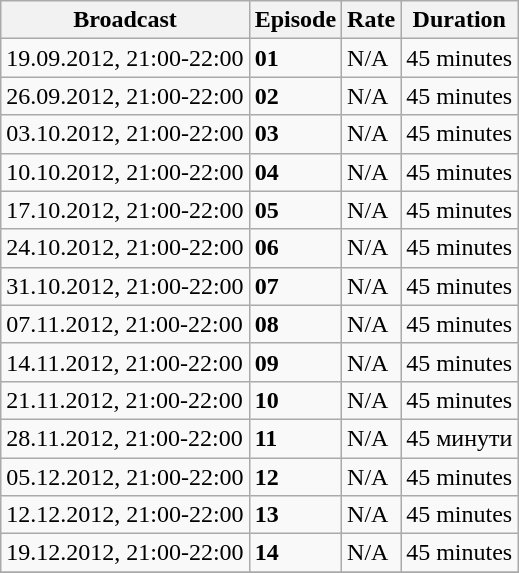<table class="wikitable">
<tr>
<th>Broadcast</th>
<th>Episode</th>
<th>Rate</th>
<th>Duration</th>
</tr>
<tr>
<td>19.09.2012, 21:00-22:00</td>
<td><strong>01</strong></td>
<td>N/A</td>
<td>45 minutes</td>
</tr>
<tr>
<td>26.09.2012, 21:00-22:00</td>
<td><strong>02</strong></td>
<td>N/A</td>
<td>45 minutes</td>
</tr>
<tr>
<td>03.10.2012, 21:00-22:00</td>
<td><strong>03</strong></td>
<td>N/A</td>
<td>45 minutes</td>
</tr>
<tr>
<td>10.10.2012, 21:00-22:00</td>
<td><strong>04</strong></td>
<td>N/A</td>
<td>45 minutes</td>
</tr>
<tr>
<td>17.10.2012, 21:00-22:00</td>
<td><strong>05</strong></td>
<td>N/A</td>
<td>45 minutes</td>
</tr>
<tr>
<td>24.10.2012, 21:00-22:00</td>
<td><strong>06</strong></td>
<td>N/A</td>
<td>45 minutes</td>
</tr>
<tr>
<td>31.10.2012, 21:00-22:00</td>
<td><strong>07</strong></td>
<td>N/A</td>
<td>45 minutes</td>
</tr>
<tr>
<td>07.11.2012, 21:00-22:00</td>
<td><strong>08</strong></td>
<td>N/A</td>
<td>45 minutes</td>
</tr>
<tr>
<td>14.11.2012, 21:00-22:00</td>
<td><strong>09</strong></td>
<td>N/A</td>
<td>45 minutes</td>
</tr>
<tr>
<td>21.11.2012, 21:00-22:00</td>
<td><strong>10</strong></td>
<td>N/A</td>
<td>45 minutes</td>
</tr>
<tr>
<td>28.11.2012, 21:00-22:00</td>
<td><strong>11</strong></td>
<td>N/A</td>
<td>45 минути</td>
</tr>
<tr>
<td>05.12.2012, 21:00-22:00</td>
<td><strong>12</strong></td>
<td>N/A</td>
<td>45 minutes</td>
</tr>
<tr>
<td>12.12.2012, 21:00-22:00</td>
<td><strong>13</strong></td>
<td>N/A</td>
<td>45 minutes</td>
</tr>
<tr>
<td>19.12.2012, 21:00-22:00</td>
<td><strong>14</strong></td>
<td>N/A</td>
<td>45 minutes</td>
</tr>
<tr>
</tr>
</table>
